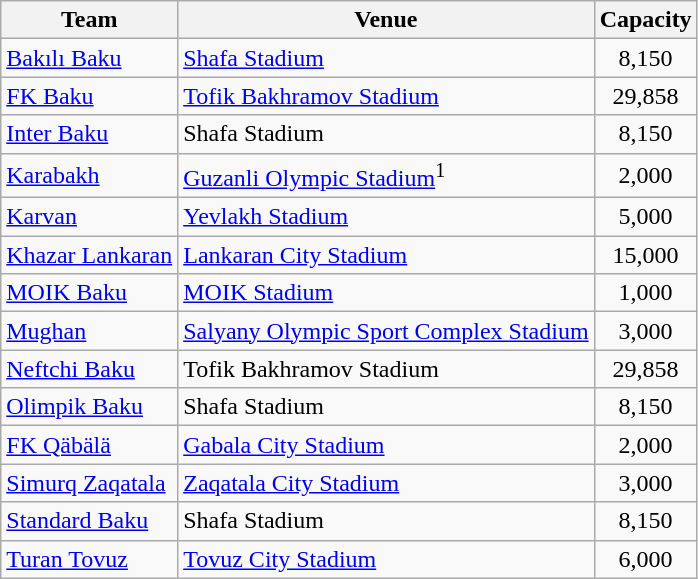<table class="wikitable sortable">
<tr>
<th>Team</th>
<th>Venue</th>
<th>Capacity</th>
</tr>
<tr>
<td><a href='#'>Bakılı Baku</a></td>
<td><a href='#'>Shafa Stadium</a></td>
<td align="center">8,150</td>
</tr>
<tr>
<td><a href='#'>FK Baku</a></td>
<td><a href='#'>Tofik Bakhramov Stadium</a></td>
<td align="center">29,858</td>
</tr>
<tr>
<td><a href='#'>Inter Baku</a></td>
<td>Shafa Stadium</td>
<td align="center">8,150</td>
</tr>
<tr>
<td><a href='#'>Karabakh</a></td>
<td><a href='#'>Guzanli Olympic Stadium</a><sup>1</sup></td>
<td align="center">2,000</td>
</tr>
<tr>
<td><a href='#'>Karvan</a></td>
<td><a href='#'>Yevlakh Stadium</a></td>
<td align="center">5,000</td>
</tr>
<tr>
<td><a href='#'>Khazar Lankaran</a></td>
<td><a href='#'>Lankaran City Stadium</a></td>
<td align="center">15,000</td>
</tr>
<tr>
<td><a href='#'>MOIK Baku</a></td>
<td><a href='#'>MOIK Stadium</a></td>
<td align="center">1,000</td>
</tr>
<tr>
<td><a href='#'>Mughan</a></td>
<td><a href='#'>Salyany Olympic Sport Complex Stadium</a></td>
<td align="center">3,000</td>
</tr>
<tr>
<td><a href='#'>Neftchi Baku</a></td>
<td>Tofik Bakhramov Stadium</td>
<td align="center">29,858</td>
</tr>
<tr>
<td><a href='#'>Olimpik Baku</a></td>
<td>Shafa Stadium</td>
<td align="center">8,150</td>
</tr>
<tr>
<td><a href='#'>FK Qäbälä</a></td>
<td><a href='#'>Gabala City Stadium</a></td>
<td align="center">2,000</td>
</tr>
<tr>
<td><a href='#'>Simurq Zaqatala</a></td>
<td><a href='#'>Zaqatala City Stadium</a></td>
<td align="center">3,000</td>
</tr>
<tr>
<td><a href='#'>Standard Baku</a></td>
<td>Shafa Stadium</td>
<td align="center">8,150</td>
</tr>
<tr>
<td><a href='#'>Turan Tovuz</a></td>
<td><a href='#'>Tovuz City Stadium</a></td>
<td align="center">6,000</td>
</tr>
</table>
